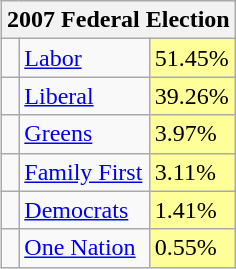<table class="wikitable" style="float:right; clear:right; margin-left:0.5em">
<tr>
<th colspan = 3>2007 Federal Election</th>
</tr>
<tr>
<td> </td>
<td><a href='#'>Labor</a></td>
<td bgcolor="FFFF99">51.45%</td>
</tr>
<tr>
<td> </td>
<td><a href='#'>Liberal</a></td>
<td bgcolor="FFFF99">39.26%</td>
</tr>
<tr>
<td> </td>
<td><a href='#'>Greens</a></td>
<td bgcolor="FFFF99">3.97%</td>
</tr>
<tr>
<td> </td>
<td><a href='#'>Family First</a></td>
<td bgcolor="FFFF99">3.11%</td>
</tr>
<tr>
<td> </td>
<td><a href='#'>Democrats</a></td>
<td bgcolor="FFFF99">1.41%</td>
</tr>
<tr>
<td> </td>
<td><a href='#'>One Nation</a></td>
<td bgcolor="FFFF99">0.55%</td>
</tr>
</table>
